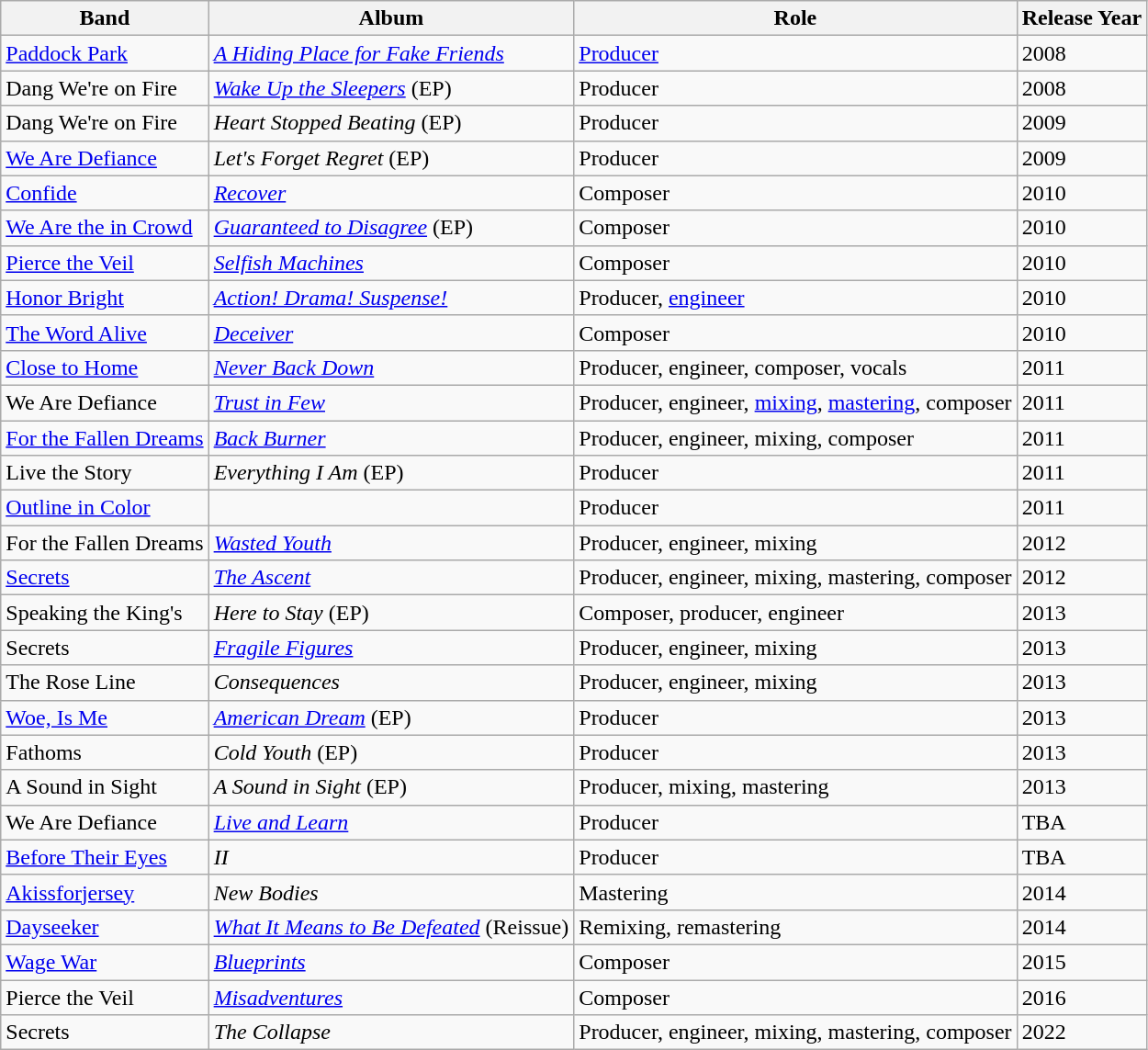<table class="wikitable sortable">
<tr>
<th>Band</th>
<th>Album</th>
<th>Role</th>
<th>Release Year</th>
</tr>
<tr>
<td><a href='#'>Paddock Park</a></td>
<td><em><a href='#'>A Hiding Place for Fake Friends</a></em></td>
<td><a href='#'>Producer</a></td>
<td>2008</td>
</tr>
<tr>
<td>Dang We're on Fire</td>
<td><em><a href='#'>Wake Up the Sleepers</a></em> (EP)</td>
<td>Producer</td>
<td>2008</td>
</tr>
<tr>
<td>Dang We're on Fire</td>
<td><em>Heart Stopped Beating</em> (EP)</td>
<td>Producer</td>
<td>2009</td>
</tr>
<tr>
<td><a href='#'>We Are Defiance</a></td>
<td><em>Let's Forget Regret</em> (EP)</td>
<td>Producer</td>
<td>2009</td>
</tr>
<tr>
<td><a href='#'>Confide</a></td>
<td><em><a href='#'>Recover</a></em></td>
<td>Composer</td>
<td>2010</td>
</tr>
<tr>
<td><a href='#'>We Are the in Crowd</a></td>
<td><em><a href='#'>Guaranteed to Disagree</a></em> (EP)</td>
<td>Composer</td>
<td>2010</td>
</tr>
<tr>
<td><a href='#'>Pierce the Veil</a></td>
<td><em><a href='#'>Selfish Machines</a></em></td>
<td>Composer</td>
<td>2010</td>
</tr>
<tr>
<td><a href='#'>Honor Bright</a></td>
<td><em><a href='#'>Action! Drama! Suspense!</a></em></td>
<td>Producer, <a href='#'>engineer</a></td>
<td>2010</td>
</tr>
<tr>
<td><a href='#'>The Word Alive</a></td>
<td><em><a href='#'>Deceiver</a></em></td>
<td>Composer</td>
<td>2010</td>
</tr>
<tr>
<td><a href='#'>Close to Home</a></td>
<td><em><a href='#'>Never Back Down</a></em></td>
<td>Producer, engineer, composer, vocals</td>
<td>2011</td>
</tr>
<tr>
<td>We Are Defiance</td>
<td><em><a href='#'>Trust in Few</a></em></td>
<td>Producer, engineer, <a href='#'>mixing</a>, <a href='#'>mastering</a>, composer</td>
<td>2011</td>
</tr>
<tr>
<td><a href='#'>For the Fallen Dreams</a></td>
<td><em><a href='#'>Back Burner</a></em></td>
<td>Producer, engineer, mixing, composer</td>
<td>2011</td>
</tr>
<tr>
<td>Live the Story</td>
<td><em>Everything I Am</em> (EP)</td>
<td>Producer</td>
<td>2011</td>
</tr>
<tr>
<td><a href='#'>Outline in Color</a></td>
<td></td>
<td>Producer</td>
<td>2011</td>
</tr>
<tr>
<td>For the Fallen Dreams</td>
<td><em><a href='#'>Wasted Youth</a></em></td>
<td>Producer, engineer, mixing</td>
<td>2012</td>
</tr>
<tr>
<td><a href='#'>Secrets</a></td>
<td><em><a href='#'>The Ascent</a></em></td>
<td>Producer, engineer, mixing, mastering, composer</td>
<td>2012</td>
</tr>
<tr>
<td>Speaking the King's</td>
<td><em>Here to Stay</em> (EP)</td>
<td>Composer, producer, engineer</td>
<td>2013</td>
</tr>
<tr>
<td>Secrets</td>
<td><em><a href='#'>Fragile Figures</a></em></td>
<td>Producer, engineer, mixing</td>
<td>2013</td>
</tr>
<tr>
<td>The Rose Line</td>
<td><em>Consequences</em></td>
<td>Producer, engineer, mixing</td>
<td>2013</td>
</tr>
<tr>
<td><a href='#'>Woe, Is Me</a></td>
<td><em><a href='#'>American Dream</a></em> (EP)</td>
<td>Producer</td>
<td>2013</td>
</tr>
<tr>
<td>Fathoms</td>
<td><em>Cold Youth</em> (EP)</td>
<td>Producer</td>
<td>2013</td>
</tr>
<tr>
<td>A Sound in Sight</td>
<td><em>A Sound in Sight</em> (EP)</td>
<td>Producer, mixing, mastering</td>
<td>2013</td>
</tr>
<tr>
<td>We Are Defiance</td>
<td><em><a href='#'>Live and Learn</a></em></td>
<td>Producer</td>
<td>TBA</td>
</tr>
<tr>
<td><a href='#'>Before Their Eyes</a></td>
<td><em>II</em></td>
<td>Producer</td>
<td>TBA</td>
</tr>
<tr>
<td><a href='#'>Akissforjersey</a></td>
<td><em>New Bodies</em></td>
<td>Mastering</td>
<td>2014</td>
</tr>
<tr>
<td><a href='#'>Dayseeker</a></td>
<td><em><a href='#'>What It Means to Be Defeated</a></em> (Reissue)</td>
<td>Remixing, remastering</td>
<td>2014</td>
</tr>
<tr>
<td><a href='#'>Wage War</a></td>
<td><em><a href='#'>Blueprints</a></em></td>
<td>Composer</td>
<td>2015</td>
</tr>
<tr>
<td>Pierce the Veil</td>
<td><em><a href='#'>Misadventures</a></em></td>
<td>Composer</td>
<td>2016</td>
</tr>
<tr>
<td>Secrets</td>
<td><em>The Collapse</em></td>
<td>Producer, engineer, mixing, mastering, composer</td>
<td>2022</td>
</tr>
</table>
